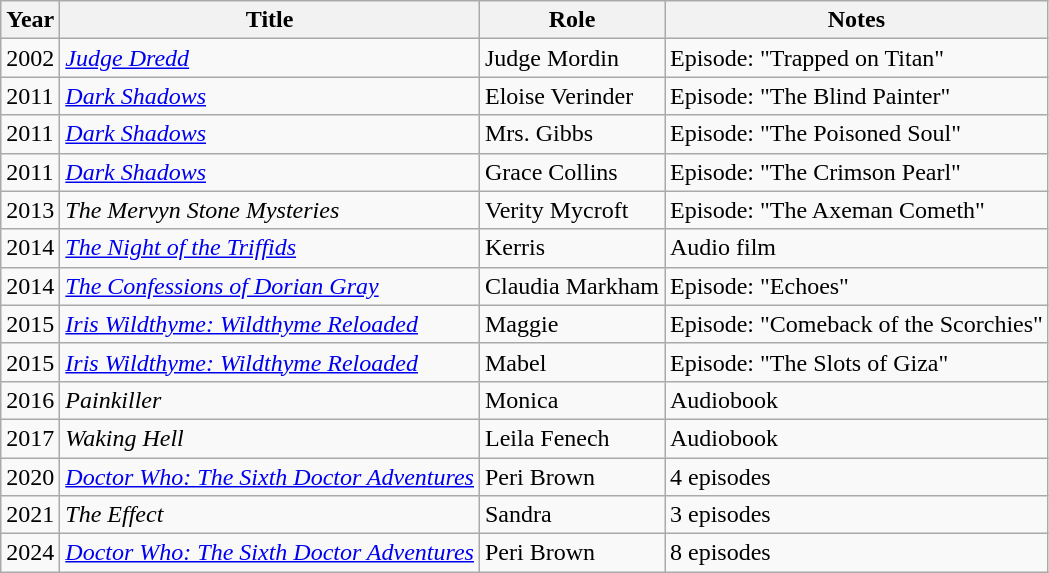<table class=wikitable>
<tr>
<th>Year</th>
<th>Title</th>
<th>Role</th>
<th>Notes</th>
</tr>
<tr>
<td>2002</td>
<td><em><a href='#'>Judge Dredd</a></em></td>
<td>Judge Mordin</td>
<td>Episode: "Trapped on Titan"</td>
</tr>
<tr>
<td>2011</td>
<td><em><a href='#'>Dark Shadows</a></em></td>
<td>Eloise Verinder</td>
<td>Episode: "The Blind Painter"</td>
</tr>
<tr>
<td>2011</td>
<td><em><a href='#'>Dark Shadows</a></em></td>
<td>Mrs. Gibbs</td>
<td>Episode: "The Poisoned Soul"</td>
</tr>
<tr>
<td>2011</td>
<td><em><a href='#'>Dark Shadows</a></em></td>
<td>Grace Collins</td>
<td>Episode: "The Crimson Pearl"</td>
</tr>
<tr>
<td>2013</td>
<td><em>The Mervyn Stone Mysteries</em></td>
<td>Verity Mycroft</td>
<td>Episode: "The Axeman Cometh"</td>
</tr>
<tr>
<td>2014</td>
<td><em><a href='#'>The Night of the Triffids</a></em></td>
<td>Kerris</td>
<td>Audio film</td>
</tr>
<tr>
<td>2014</td>
<td><em><a href='#'>The Confessions of Dorian Gray</a></em></td>
<td>Claudia Markham</td>
<td>Episode: "Echoes"</td>
</tr>
<tr>
<td>2015</td>
<td><em><a href='#'>Iris Wildthyme: Wildthyme Reloaded</a></em></td>
<td>Maggie</td>
<td>Episode: "Comeback of the Scorchies"</td>
</tr>
<tr>
<td>2015</td>
<td><em><a href='#'>Iris Wildthyme: Wildthyme Reloaded</a></em></td>
<td>Mabel</td>
<td>Episode: "The Slots of Giza"</td>
</tr>
<tr>
<td>2016</td>
<td><em>Painkiller</em></td>
<td>Monica</td>
<td>Audiobook</td>
</tr>
<tr>
<td>2017</td>
<td><em>Waking Hell</em></td>
<td>Leila Fenech</td>
<td>Audiobook</td>
</tr>
<tr>
<td>2020</td>
<td><em><a href='#'>Doctor Who: The Sixth Doctor Adventures</a></em></td>
<td>Peri Brown</td>
<td>4 episodes</td>
</tr>
<tr>
<td>2021</td>
<td><em>The Effect</em></td>
<td>Sandra</td>
<td>3 episodes</td>
</tr>
<tr>
<td>2024</td>
<td><em><a href='#'>Doctor Who: The Sixth Doctor Adventures</a></em></td>
<td>Peri Brown</td>
<td>8 episodes</td>
</tr>
</table>
